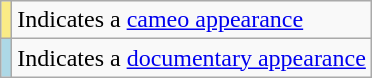<table class="wikitable">
<tr>
<td style="background-color:#FAEB86"></td>
<td>Indicates a <a href='#'>cameo appearance</a></td>
</tr>
<tr>
<td style="background:#add8e6"></td>
<td>Indicates a <a href='#'>documentary appearance</a></td>
</tr>
</table>
